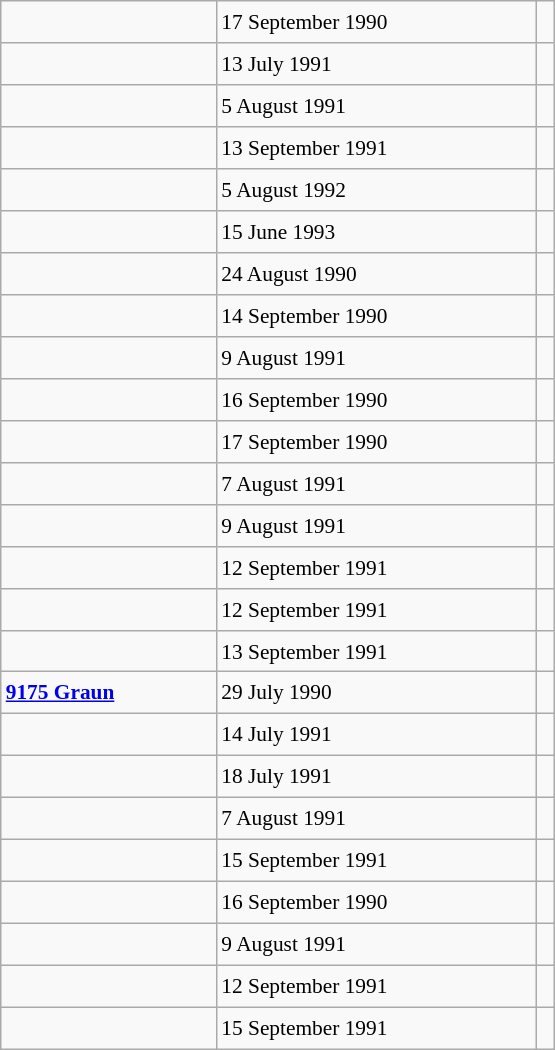<table class="wikitable" style="font-size: 89%; float: left; width: 26em; margin-right: 1em; height: 700px">
<tr>
<td></td>
<td>17 September 1990</td>
<td></td>
</tr>
<tr>
<td></td>
<td>13 July 1991</td>
<td></td>
</tr>
<tr>
<td></td>
<td>5 August 1991</td>
<td></td>
</tr>
<tr>
<td></td>
<td>13 September 1991</td>
<td></td>
</tr>
<tr>
<td></td>
<td>5 August 1992</td>
<td></td>
</tr>
<tr>
<td></td>
<td>15 June 1993</td>
<td></td>
</tr>
<tr>
<td></td>
<td>24 August 1990</td>
<td></td>
</tr>
<tr>
<td></td>
<td>14 September 1990</td>
<td></td>
</tr>
<tr>
<td></td>
<td>9 August 1991</td>
<td></td>
</tr>
<tr>
<td></td>
<td>16 September 1990</td>
<td></td>
</tr>
<tr>
<td></td>
<td>17 September 1990</td>
<td></td>
</tr>
<tr>
<td></td>
<td>7 August 1991</td>
<td></td>
</tr>
<tr>
<td></td>
<td>9 August 1991</td>
<td></td>
</tr>
<tr>
<td></td>
<td>12 September 1991</td>
<td></td>
</tr>
<tr>
<td></td>
<td>12 September 1991</td>
<td></td>
</tr>
<tr>
<td></td>
<td>13 September 1991</td>
<td></td>
</tr>
<tr>
<td><strong><a href='#'>9175 Graun</a></strong></td>
<td>29 July 1990</td>
<td></td>
</tr>
<tr>
<td></td>
<td>14 July 1991</td>
<td></td>
</tr>
<tr>
<td></td>
<td>18 July 1991</td>
<td></td>
</tr>
<tr>
<td></td>
<td>7 August 1991</td>
<td></td>
</tr>
<tr>
<td></td>
<td>15 September 1991</td>
<td></td>
</tr>
<tr>
<td></td>
<td>16 September 1990</td>
<td></td>
</tr>
<tr>
<td></td>
<td>9 August 1991</td>
<td></td>
</tr>
<tr>
<td></td>
<td>12 September 1991</td>
<td></td>
</tr>
<tr>
<td></td>
<td>15 September 1991</td>
<td></td>
</tr>
</table>
